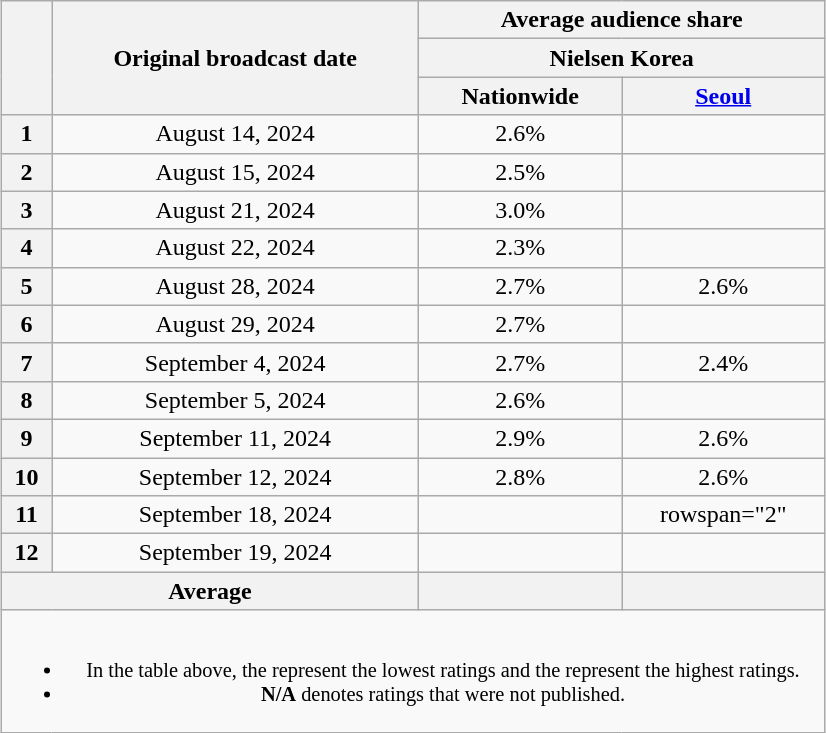<table class="wikitable" style="margin-left:auto; margin-right:auto; width:550px; text-align:center">
<tr>
<th scope="col" rowspan="3"></th>
<th scope="col" rowspan="3">Original broadcast date</th>
<th scope="col" colspan="2">Average audience share</th>
</tr>
<tr>
<th scope="col" colspan="2">Nielsen Korea</th>
</tr>
<tr>
<th scope="col" style="width:8em">Nationwide</th>
<th scope="col" style="width:8em"><a href='#'>Seoul</a></th>
</tr>
<tr>
<th scope="row">1</th>
<td>August 14, 2024</td>
<td>2.6% </td>
<td><strong></strong> </td>
</tr>
<tr>
<th scope="row">2</th>
<td>August 15, 2024</td>
<td>2.5% </td>
<td></td>
</tr>
<tr>
<th scope="row">3</th>
<td>August 21, 2024</td>
<td>3.0% </td>
<td><strong></strong> </td>
</tr>
<tr>
<th scope="row">4</th>
<td>August 22, 2024</td>
<td>2.3% </td>
<td></td>
</tr>
<tr>
<th scope="row">5</th>
<td>August 28, 2024</td>
<td>2.7% </td>
<td>2.6% </td>
</tr>
<tr>
<th scope="row">6</th>
<td>August 29, 2024</td>
<td>2.7% </td>
<td></td>
</tr>
<tr>
<th scope="row">7</th>
<td>September 4, 2024</td>
<td>2.7% </td>
<td>2.4% </td>
</tr>
<tr>
<th scope="row">8</th>
<td>September 5, 2024</td>
<td>2.6% </td>
<td></td>
</tr>
<tr>
<th scope="row">9</th>
<td>September 11, 2024</td>
<td>2.9% </td>
<td>2.6% </td>
</tr>
<tr>
<th scope="row">10</th>
<td>September 12, 2024</td>
<td>2.8% </td>
<td>2.6% </td>
</tr>
<tr>
<th scope="row">11</th>
<td>September 18, 2024</td>
<td><strong></strong> </td>
<td>rowspan="2" </td>
</tr>
<tr>
<th scope="row">12</th>
<td>September 19, 2024</td>
<td><strong></strong> </td>
</tr>
<tr>
<th scope="col" colspan="2">Average</th>
<th scope="col"></th>
<th scope="col"></th>
</tr>
<tr>
<td colspan="5" style="font-size:85%"><br><ul><li>In the table above, the <strong></strong> represent the lowest ratings and the <strong></strong> represent the highest ratings.</li><li><strong>N/A</strong> denotes ratings that were not published.</li></ul></td>
</tr>
</table>
